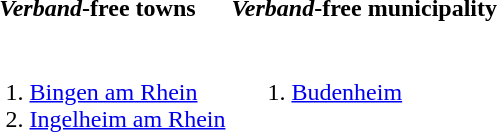<table>
<tr ---->
<th><em>Verband</em>-free towns</th>
<th><em>Verband</em>-free municipality</th>
</tr>
<tr>
<td><br><ol><li><a href='#'>Bingen am Rhein</a></li><li><a href='#'>Ingelheim am Rhein</a></li></ol></td>
<td valign=top><br><ol><li><a href='#'>Budenheim</a></li></ol></td>
</tr>
</table>
